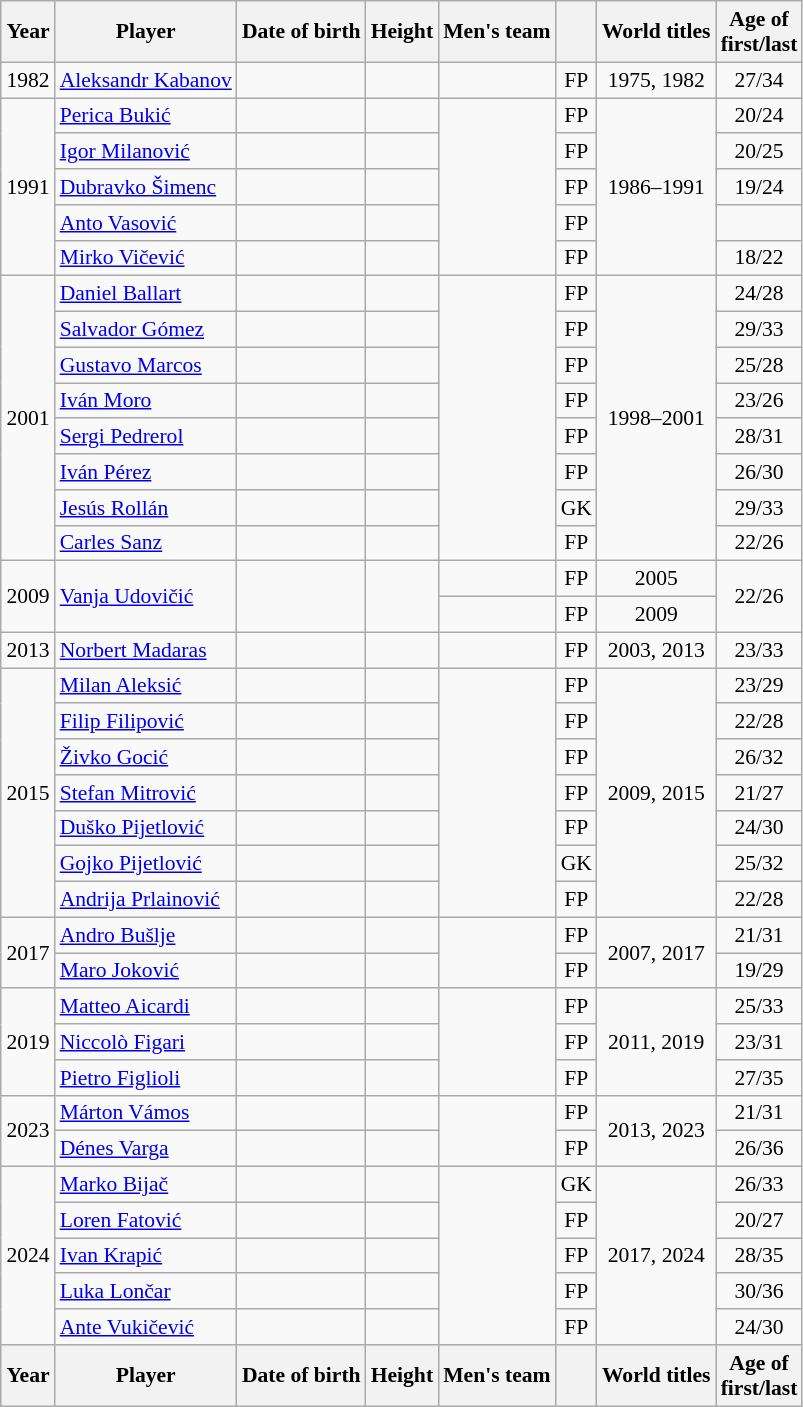<table class="wikitable sortable" style="text-align: center; font-size: 90%; margin-left: 1em;">
<tr>
<th>Year</th>
<th>Player</th>
<th>Date of birth</th>
<th>Height</th>
<th>Men's team</th>
<th></th>
<th>World titles</th>
<th>Age of<br>first/last</th>
</tr>
<tr>
<td>1982</td>
<td style="text-align: left;" data-sort-value="Kabanov, Aleksandr"><a href='#'>Aleksandr Kabanov</a></td>
<td style="text-align: right;"></td>
<td style="text-align: left;"></td>
<td style="text-align: left;"></td>
<td>FP</td>
<td>1975, 1982</td>
<td>27/34</td>
</tr>
<tr>
<td rowspan="5">1991</td>
<td style="text-align: left;" data-sort-value="Bukić, Perica"><a href='#'>Perica Bukić</a></td>
<td style="text-align: right;"></td>
<td style="text-align: left;"></td>
<td rowspan="5" style="text-align: left;"></td>
<td>FP</td>
<td rowspan="5">1986–1991</td>
<td>20/24</td>
</tr>
<tr>
<td style="text-align: left;" data-sort-value="Milanović, Igor"><a href='#'>Igor Milanović</a></td>
<td style="text-align: right;"></td>
<td style="text-align: left;"></td>
<td>FP</td>
<td>20/25</td>
</tr>
<tr>
<td style="text-align: left;" data-sort-value="Šimenc, Dubravko"><a href='#'>Dubravko Šimenc</a></td>
<td style="text-align: right;"></td>
<td style="text-align: left;"></td>
<td>FP</td>
<td>19/24</td>
</tr>
<tr>
<td style="text-align: left;" data-sort-value="Vasović, Anto"><a href='#'>Anto Vasović</a></td>
<td style="text-align: right;"></td>
<td style="text-align: left;"></td>
<td>FP</td>
<td></td>
</tr>
<tr>
<td style="text-align: left;" data-sort-value="Vičević, Mirko"><a href='#'>Mirko Vičević</a></td>
<td style="text-align: right;"></td>
<td style="text-align: left;"></td>
<td>FP</td>
<td>18/22</td>
</tr>
<tr>
<td rowspan="8">2001</td>
<td style="text-align: left;" data-sort-value="Ballart, Daniel"><a href='#'>Daniel Ballart</a></td>
<td style="text-align: right;"></td>
<td style="text-align: left;"></td>
<td rowspan="8" style="text-align: left;"></td>
<td>FP</td>
<td rowspan="8">1998–2001</td>
<td>24/28</td>
</tr>
<tr>
<td style="text-align: left;" data-sort-value="Gómez, Salvador"><a href='#'>Salvador Gómez</a></td>
<td style="text-align: right;"></td>
<td style="text-align: left;"></td>
<td>FP</td>
<td>29/33</td>
</tr>
<tr>
<td style="text-align: left;" data-sort-value="Marcos, Gustavo"><a href='#'>Gustavo Marcos</a></td>
<td style="text-align: right;"></td>
<td style="text-align: left;"></td>
<td>FP</td>
<td>25/28</td>
</tr>
<tr>
<td style="text-align: left;" data-sort-value="Moro, Iván"><a href='#'>Iván Moro</a></td>
<td style="text-align: right;"></td>
<td style="text-align: left;"></td>
<td>FP</td>
<td>23/26</td>
</tr>
<tr>
<td style="text-align: left;" data-sort-value="Pedrerol, Sergi"><a href='#'>Sergi Pedrerol</a></td>
<td style="text-align: right;"></td>
<td style="text-align: left;"></td>
<td>FP</td>
<td>28/31</td>
</tr>
<tr>
<td style="text-align: left;" data-sort-value="Pérez, Iván"><a href='#'>Iván Pérez</a></td>
<td style="text-align: right;"></td>
<td style="text-align: left;"></td>
<td>FP</td>
<td>26/30</td>
</tr>
<tr>
<td style="text-align: left;" data-sort-value="Rollán, Jesús"><a href='#'>Jesús Rollán</a></td>
<td style="text-align: right;"></td>
<td style="text-align: left;"></td>
<td>GK</td>
<td>29/33</td>
</tr>
<tr>
<td style="text-align: left;" data-sort-value="Sanz, Carles"><a href='#'>Carles Sanz</a></td>
<td style="text-align: right;"></td>
<td style="text-align: left;"></td>
<td>FP</td>
<td>22/26</td>
</tr>
<tr>
<td rowspan="2">2009</td>
<td rowspan="2" style="text-align: left;" data-sort-value="Udovičić, Vanja"><a href='#'>Vanja Udovičić</a></td>
<td rowspan="2" style="text-align: right;"></td>
<td rowspan="2" style="text-align: left;"></td>
<td style="text-align: left;"></td>
<td>FP</td>
<td>2005</td>
<td rowspan="2">22/26</td>
</tr>
<tr>
<td style="text-align: left;"></td>
<td>FP</td>
<td>2009</td>
</tr>
<tr>
<td>2013</td>
<td style="text-align: left;" data-sort-value="Madaras, Norbert"><a href='#'>Norbert Madaras</a></td>
<td style="text-align: right;"></td>
<td style="text-align: left;"></td>
<td style="text-align: left;"></td>
<td>FP</td>
<td>2003, 2013</td>
<td>23/33</td>
</tr>
<tr>
<td rowspan="7">2015</td>
<td style="text-align: left;" data-sort-value="Aleksić, Milan"><a href='#'>Milan Aleksić</a></td>
<td style="text-align: right;"></td>
<td style="text-align: left;"></td>
<td rowspan="7" style="text-align: left;"></td>
<td>FP</td>
<td rowspan="7">2009, 2015</td>
<td>23/29</td>
</tr>
<tr>
<td style="text-align: left;" data-sort-value="Filipović, Filip"><a href='#'>Filip Filipović</a></td>
<td style="text-align: right;"></td>
<td style="text-align: left;"></td>
<td>FP</td>
<td>22/28</td>
</tr>
<tr>
<td style="text-align: left;" data-sort-value="Gocić, Živko"><a href='#'>Živko Gocić</a></td>
<td style="text-align: right;"></td>
<td style="text-align: left;"></td>
<td>FP</td>
<td>26/32</td>
</tr>
<tr>
<td style="text-align: left;" data-sort-value="Mitrović, Stefan"><a href='#'>Stefan Mitrović</a></td>
<td style="text-align: right;"></td>
<td style="text-align: left;"></td>
<td>FP</td>
<td>21/27</td>
</tr>
<tr>
<td style="text-align: left;" data-sort-value="Pijetlović, Duško"><a href='#'>Duško Pijetlović</a></td>
<td style="text-align: right;"></td>
<td style="text-align: left;"></td>
<td>FP</td>
<td>24/30</td>
</tr>
<tr>
<td style="text-align: left;" data-sort-value="Pijetlović, Gojko"><a href='#'>Gojko Pijetlović</a></td>
<td style="text-align: right;"></td>
<td style="text-align: left;"></td>
<td>GK</td>
<td>25/32</td>
</tr>
<tr>
<td style="text-align: left;" data-sort-value="Prlainović, Andrija"><a href='#'>Andrija Prlainović</a></td>
<td style="text-align: right;"></td>
<td style="text-align: left;"></td>
<td>FP</td>
<td>22/28</td>
</tr>
<tr>
<td rowspan="2">2017</td>
<td style="text-align: left;" data-sort-value="Bušlje, Andro"><a href='#'>Andro Bušlje</a></td>
<td style="text-align: right;"></td>
<td style="text-align: left;"></td>
<td rowspan="2" style="text-align: left;"></td>
<td>FP</td>
<td rowspan="2">2007, 2017</td>
<td>21/31</td>
</tr>
<tr>
<td style="text-align: left;" data-sort-value="Joković, Maro"><a href='#'>Maro Joković</a></td>
<td style="text-align: right;"></td>
<td style="text-align: left;"></td>
<td>FP</td>
<td>19/29</td>
</tr>
<tr>
<td rowspan="3">2019</td>
<td style="text-align: left;" data-sort-value="Aicardi, Matteo"><a href='#'>Matteo Aicardi</a></td>
<td style="text-align: right;"></td>
<td style="text-align: left;"></td>
<td rowspan="3" style="text-align: left;"></td>
<td>FP</td>
<td rowspan="3">2011, 2019</td>
<td>25/33</td>
</tr>
<tr>
<td style="text-align: left;" data-sort-value="Figari, Niccolò"><a href='#'>Niccolò Figari</a></td>
<td style="text-align: right;"></td>
<td style="text-align: left;"></td>
<td>FP</td>
<td>23/31</td>
</tr>
<tr>
<td style="text-align: left;" data-sort-value="Figlioli, Pietro"><a href='#'>Pietro Figlioli</a></td>
<td style="text-align: right;"></td>
<td style="text-align: left;"></td>
<td>FP</td>
<td>27/35</td>
</tr>
<tr>
<td rowspan="2">2023</td>
<td style="text-align: left;" data-sort-value="Vámos, Márton"><a href='#'>Márton Vámos</a></td>
<td style="text-align: right;"></td>
<td style="text-align: left;"></td>
<td rowspan="2" style="text-align: left;"></td>
<td>FP</td>
<td rowspan="2">2013, 2023</td>
<td>21/31</td>
</tr>
<tr>
<td style="text-align: left;" data-sort-value="Varga, Dénes"><a href='#'>Dénes Varga</a></td>
<td style="text-align: right;"></td>
<td style="text-align: left;"></td>
<td>FP</td>
<td>26/36</td>
</tr>
<tr>
<td rowspan="5">2024</td>
<td style="text-align: left;" data-sort-value="Bijač, Marko"><a href='#'>Marko Bijač</a></td>
<td style="text-align: right;"></td>
<td style="text-align: left;"></td>
<td rowspan="5" style="text-align: left;"></td>
<td>GK</td>
<td rowspan="5">2017, 2024</td>
<td>26/33</td>
</tr>
<tr>
<td style="text-align: left;" data-sort-value="Fatović, Loren"><a href='#'>Loren Fatović</a></td>
<td style="text-align: right;"></td>
<td style="text-align: left;"></td>
<td>FP</td>
<td>20/27</td>
</tr>
<tr>
<td style="text-align: left;" data-sort-value="Krapić, Ivan"><a href='#'>Ivan Krapić</a></td>
<td style="text-align: right;"></td>
<td style="text-align: left;"></td>
<td>FP</td>
<td>28/35</td>
</tr>
<tr>
<td style="text-align: left;" data-sort-value="Lončar, Luka"><a href='#'>Luka Lončar</a></td>
<td style="text-align: right;"></td>
<td style="text-align: left;"></td>
<td>FP</td>
<td>30/36</td>
</tr>
<tr>
<td style="text-align: left;" data-sort-value="Vukičević, Ante"><a href='#'>Ante Vukičević</a></td>
<td style="text-align: right;"></td>
<td style="text-align: left;"></td>
<td>FP</td>
<td>24/30</td>
</tr>
<tr>
<th>Year</th>
<th>Player</th>
<th>Date of birth</th>
<th>Height</th>
<th>Men's team</th>
<th></th>
<th>World titles</th>
<th>Age of<br>first/last</th>
</tr>
</table>
